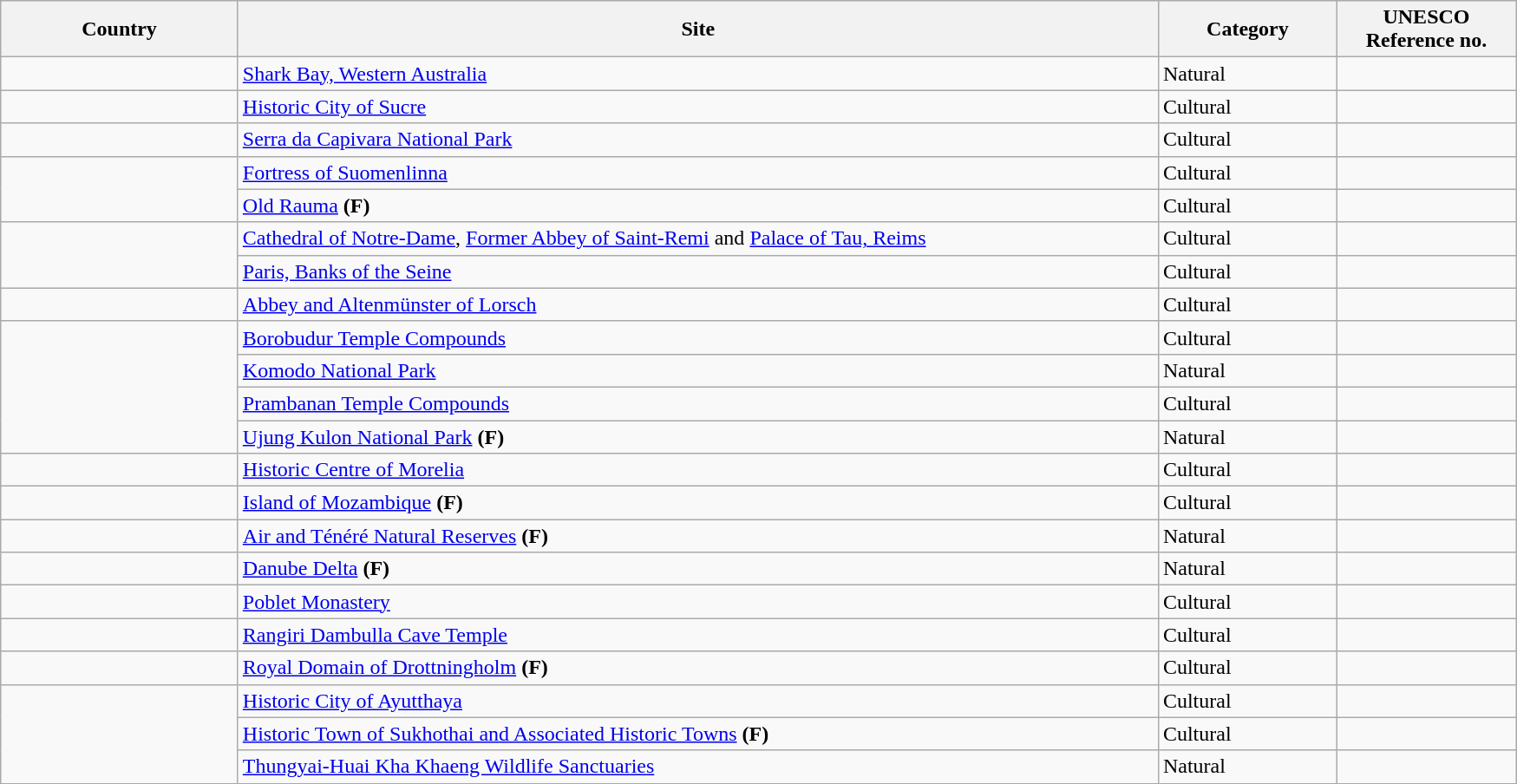<table class="wikitable sortable" style="font-size:100%;">
<tr>
<th scope="col" width="175">Country</th>
<th scope="col" width="700">Site</th>
<th scope="col" width="130">Category</th>
<th scope="col" width="130">UNESCO Reference no.</th>
</tr>
<tr>
<td></td>
<td><a href='#'>Shark Bay, Western Australia</a></td>
<td>Natural</td>
<td></td>
</tr>
<tr>
<td></td>
<td><a href='#'>Historic City of Sucre</a></td>
<td>Cultural</td>
<td></td>
</tr>
<tr>
<td></td>
<td><a href='#'>Serra da Capivara National Park</a></td>
<td>Cultural</td>
<td></td>
</tr>
<tr>
<td rowspan="2"></td>
<td><a href='#'>Fortress of Suomenlinna</a></td>
<td>Cultural</td>
<td></td>
</tr>
<tr>
<td><a href='#'>Old Rauma</a> <strong>(F)</strong></td>
<td>Cultural</td>
<td></td>
</tr>
<tr>
<td rowspan="2"></td>
<td><a href='#'>Cathedral of Notre-Dame</a>, <a href='#'>Former Abbey of Saint-Remi</a> and <a href='#'>Palace of Tau, Reims</a></td>
<td>Cultural</td>
<td></td>
</tr>
<tr>
<td><a href='#'>Paris, Banks of the Seine</a></td>
<td>Cultural</td>
<td></td>
</tr>
<tr>
<td></td>
<td><a href='#'>Abbey and Altenmünster of Lorsch</a></td>
<td>Cultural</td>
<td></td>
</tr>
<tr>
<td rowspan="4"></td>
<td><a href='#'>Borobudur Temple Compounds</a></td>
<td>Cultural</td>
<td></td>
</tr>
<tr>
<td><a href='#'>Komodo National Park</a></td>
<td>Natural</td>
<td></td>
</tr>
<tr>
<td><a href='#'>Prambanan Temple Compounds</a></td>
<td>Cultural</td>
<td></td>
</tr>
<tr>
<td><a href='#'>Ujung Kulon National Park</a> <strong>(F)</strong></td>
<td>Natural</td>
<td></td>
</tr>
<tr>
<td></td>
<td><a href='#'>Historic Centre of Morelia</a></td>
<td>Cultural</td>
<td></td>
</tr>
<tr>
<td></td>
<td><a href='#'>Island of Mozambique</a> <strong>(F)</strong></td>
<td>Cultural</td>
<td></td>
</tr>
<tr>
<td></td>
<td><a href='#'>Air and Ténéré Natural Reserves</a> <strong>(F)</strong></td>
<td>Natural</td>
<td></td>
</tr>
<tr>
<td></td>
<td><a href='#'>Danube Delta</a> <strong>(F)</strong></td>
<td>Natural</td>
<td></td>
</tr>
<tr>
<td></td>
<td><a href='#'>Poblet Monastery</a></td>
<td>Cultural</td>
<td></td>
</tr>
<tr>
<td></td>
<td><a href='#'>Rangiri Dambulla Cave Temple</a></td>
<td>Cultural</td>
<td></td>
</tr>
<tr>
<td></td>
<td><a href='#'>Royal Domain of Drottningholm</a> <strong>(F)</strong></td>
<td>Cultural</td>
<td></td>
</tr>
<tr>
<td rowspan="3"></td>
<td><a href='#'>Historic City of Ayutthaya</a></td>
<td>Cultural</td>
<td></td>
</tr>
<tr>
<td><a href='#'>Historic Town of Sukhothai and Associated Historic Towns</a> <strong>(F)</strong></td>
<td>Cultural</td>
<td></td>
</tr>
<tr>
<td><a href='#'>Thungyai-Huai Kha Khaeng Wildlife Sanctuaries</a></td>
<td>Natural</td>
<td></td>
</tr>
</table>
